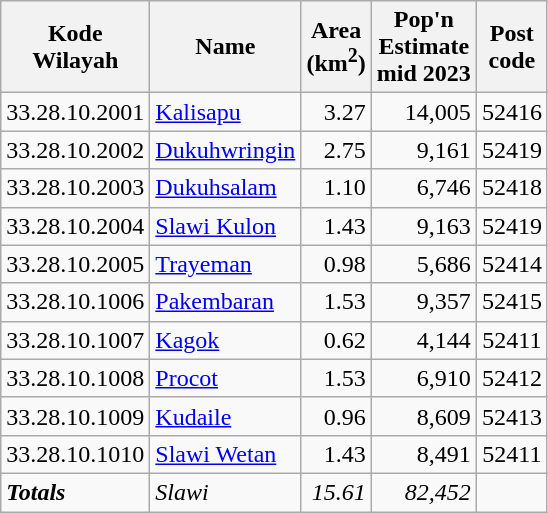<table class="wikitable sortable">
<tr>
<th>Kode<br>Wilayah</th>
<th>Name</th>
<th>Area <br>(km<sup>2</sup>)</th>
<th>Pop'n <br>Estimate<br>mid 2023</th>
<th>Post<br>code</th>
</tr>
<tr>
<td>33.28.10.2001</td>
<td><a href='#'>Kalisapu</a></td>
<td align="right">3.27</td>
<td align="right">14,005</td>
<td align="center">52416</td>
</tr>
<tr>
<td>33.28.10.2002</td>
<td><a href='#'>Dukuhwringin</a></td>
<td align="right">2.75</td>
<td align="right">9,161</td>
<td align="center">52419</td>
</tr>
<tr>
<td>33.28.10.2003</td>
<td><a href='#'>Dukuhsalam</a></td>
<td align="right">1.10</td>
<td align="right">6,746</td>
<td align="center">52418</td>
</tr>
<tr>
<td>33.28.10.2004</td>
<td><a href='#'>Slawi Kulon</a></td>
<td align="right">1.43</td>
<td align="right">9,163</td>
<td align="center">52419</td>
</tr>
<tr>
<td>33.28.10.2005</td>
<td><a href='#'>Trayeman</a></td>
<td align="right">0.98</td>
<td align="right">5,686</td>
<td align="center">52414</td>
</tr>
<tr>
<td>33.28.10.1006</td>
<td><a href='#'>Pakembaran</a></td>
<td align="right">1.53</td>
<td align="right">9,357</td>
<td align="center">52415</td>
</tr>
<tr>
<td>33.28.10.1007</td>
<td><a href='#'>Kagok</a></td>
<td align="right">0.62</td>
<td align="right">4,144</td>
<td align="center">52411</td>
</tr>
<tr>
<td>33.28.10.1008</td>
<td><a href='#'>Procot</a></td>
<td align="right">1.53</td>
<td align="right">6,910</td>
<td align="center">52412</td>
</tr>
<tr>
<td>33.28.10.1009</td>
<td><a href='#'>Kudaile</a></td>
<td align="right">0.96</td>
<td align="right">8,609</td>
<td align="center">52413</td>
</tr>
<tr>
<td>33.28.10.1010</td>
<td><a href='#'>Slawi Wetan</a></td>
<td align="right">1.43</td>
<td align="right">8,491</td>
<td align="center">52411</td>
</tr>
<tr>
<td><strong><em>Totals</em></strong></td>
<td><em>Slawi</em></td>
<td align="right"><em>15.61</em></td>
<td align="right"><em>82,452</em></td>
<td></td>
</tr>
</table>
